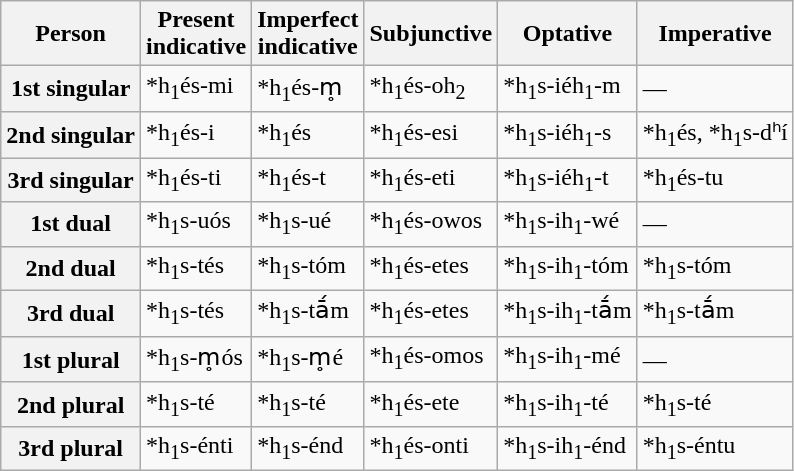<table class="wikitable">
<tr>
<th>Person</th>
<th>Present<br>indicative</th>
<th>Imperfect<br>indicative</th>
<th>Subjunctive</th>
<th>Optative</th>
<th>Imperative</th>
</tr>
<tr>
<th>1st singular</th>
<td>*h<sub>1</sub>és-mi</td>
<td>*h<sub>1</sub>és-m̥</td>
<td>*h<sub>1</sub>és-oh<sub>2</sub></td>
<td>*h<sub>1</sub>s-iéh<sub>1</sub>-m</td>
<td>—</td>
</tr>
<tr>
<th>2nd singular</th>
<td>*h<sub>1</sub>és-i</td>
<td>*h<sub>1</sub>és</td>
<td>*h<sub>1</sub>és-esi</td>
<td>*h<sub>1</sub>s-iéh<sub>1</sub>-s</td>
<td>*h<sub>1</sub>és, *h<sub>1</sub>s-dʰí</td>
</tr>
<tr>
<th>3rd singular</th>
<td>*h<sub>1</sub>és-ti</td>
<td>*h<sub>1</sub>és-t</td>
<td>*h<sub>1</sub>és-eti</td>
<td>*h<sub>1</sub>s-iéh<sub>1</sub>-t</td>
<td>*h<sub>1</sub>és-tu</td>
</tr>
<tr>
<th>1st dual</th>
<td>*h<sub>1</sub>s-uós</td>
<td>*h<sub>1</sub>s-ué</td>
<td>*h<sub>1</sub>és-owos</td>
<td>*h<sub>1</sub>s-ih<sub>1</sub>-wé</td>
<td>—</td>
</tr>
<tr>
<th>2nd dual</th>
<td>*h<sub>1</sub>s-tés</td>
<td>*h<sub>1</sub>s-tóm</td>
<td>*h<sub>1</sub>és-etes</td>
<td>*h<sub>1</sub>s-ih<sub>1</sub>-tóm</td>
<td>*h<sub>1</sub>s-tóm</td>
</tr>
<tr>
<th>3rd dual</th>
<td>*h<sub>1</sub>s-tés</td>
<td>*h<sub>1</sub>s-tā́m</td>
<td>*h<sub>1</sub>és-etes</td>
<td>*h<sub>1</sub>s-ih<sub>1</sub>-tā́m</td>
<td>*h<sub>1</sub>s-tā́m</td>
</tr>
<tr>
<th>1st plural</th>
<td>*h<sub>1</sub>s-m̥ós</td>
<td>*h<sub>1</sub>s-m̥é</td>
<td>*h<sub>1</sub>és-omos</td>
<td>*h<sub>1</sub>s-ih<sub>1</sub>-mé</td>
<td>—</td>
</tr>
<tr>
<th>2nd plural</th>
<td>*h<sub>1</sub>s-té</td>
<td>*h<sub>1</sub>s-té</td>
<td>*h<sub>1</sub>és-ete</td>
<td>*h<sub>1</sub>s-ih<sub>1</sub>-té</td>
<td>*h<sub>1</sub>s-té</td>
</tr>
<tr>
<th>3rd plural</th>
<td>*h<sub>1</sub>s-énti</td>
<td>*h<sub>1</sub>s-énd</td>
<td>*h<sub>1</sub>és-onti</td>
<td>*h<sub>1</sub>s-ih<sub>1</sub>-énd</td>
<td>*h<sub>1</sub>s-éntu</td>
</tr>
</table>
